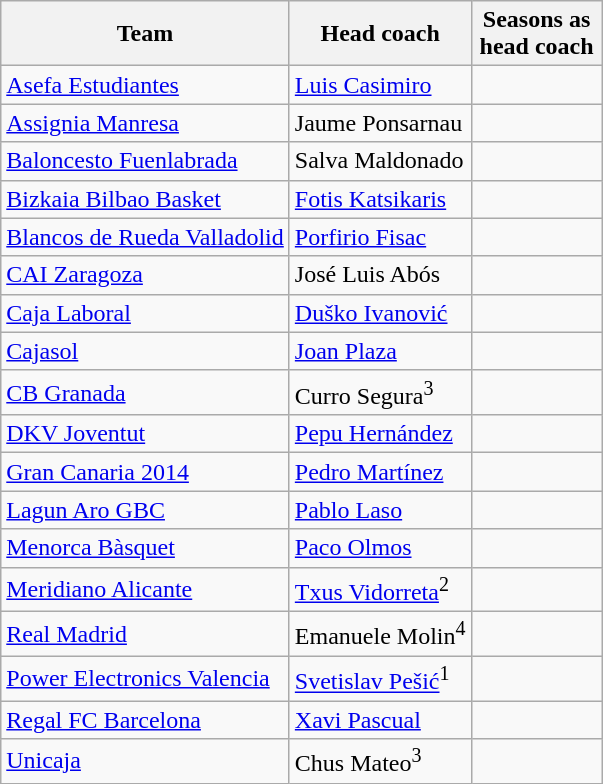<table class="wikitable sortable">
<tr>
<th>Team</th>
<th>Head coach</th>
<th width=80>Seasons as head coach</th>
</tr>
<tr>
<td><a href='#'>Asefa Estudiantes</a></td>
<td> <a href='#'>Luis Casimiro</a></td>
<td></td>
</tr>
<tr>
<td><a href='#'>Assignia Manresa</a></td>
<td> Jaume Ponsarnau</td>
<td></td>
</tr>
<tr>
<td><a href='#'>Baloncesto Fuenlabrada</a></td>
<td> Salva Maldonado</td>
<td></td>
</tr>
<tr>
<td><a href='#'>Bizkaia Bilbao Basket</a></td>
<td> <a href='#'>Fotis Katsikaris</a></td>
<td></td>
</tr>
<tr>
<td><a href='#'>Blancos de Rueda Valladolid</a></td>
<td> <a href='#'>Porfirio Fisac</a></td>
<td></td>
</tr>
<tr>
<td><a href='#'>CAI Zaragoza</a></td>
<td> José Luis Abós</td>
<td></td>
</tr>
<tr>
<td><a href='#'>Caja Laboral</a></td>
<td> <a href='#'>Duško Ivanović</a></td>
<td></td>
</tr>
<tr>
<td><a href='#'>Cajasol</a></td>
<td> <a href='#'>Joan Plaza</a></td>
<td></td>
</tr>
<tr>
<td><a href='#'>CB Granada</a></td>
<td> Curro Segura<sup>3</sup></td>
<td></td>
</tr>
<tr>
<td><a href='#'>DKV Joventut</a></td>
<td> <a href='#'>Pepu Hernández</a></td>
<td></td>
</tr>
<tr>
<td><a href='#'>Gran Canaria 2014</a></td>
<td> <a href='#'>Pedro Martínez</a></td>
<td></td>
</tr>
<tr>
<td><a href='#'>Lagun Aro GBC</a></td>
<td> <a href='#'>Pablo Laso</a></td>
<td></td>
</tr>
<tr>
<td><a href='#'>Menorca Bàsquet</a></td>
<td> <a href='#'>Paco Olmos</a></td>
<td></td>
</tr>
<tr>
<td><a href='#'>Meridiano Alicante</a></td>
<td> <a href='#'>Txus Vidorreta</a><sup>2</sup></td>
<td></td>
</tr>
<tr>
<td><a href='#'>Real Madrid</a></td>
<td> Emanuele Molin<sup>4</sup></td>
<td></td>
</tr>
<tr>
<td><a href='#'>Power Electronics Valencia</a></td>
<td> <a href='#'>Svetislav Pešić</a><sup>1</sup></td>
<td></td>
</tr>
<tr>
<td><a href='#'>Regal FC Barcelona</a></td>
<td> <a href='#'>Xavi Pascual</a></td>
<td></td>
</tr>
<tr>
<td><a href='#'>Unicaja</a></td>
<td> Chus Mateo<sup>3</sup></td>
<td></td>
</tr>
</table>
